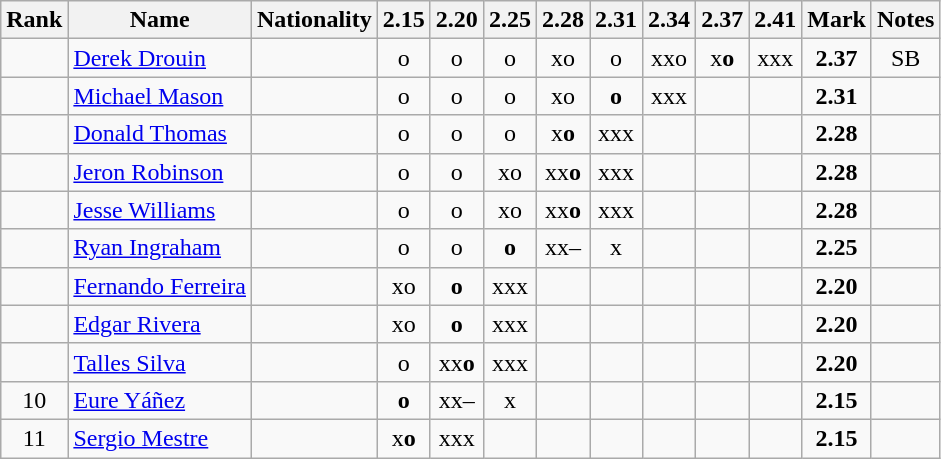<table class="wikitable sortable" style="text-align:center">
<tr>
<th>Rank</th>
<th>Name</th>
<th>Nationality</th>
<th>2.15</th>
<th>2.20</th>
<th>2.25</th>
<th>2.28</th>
<th>2.31</th>
<th>2.34</th>
<th>2.37</th>
<th>2.41</th>
<th>Mark</th>
<th>Notes</th>
</tr>
<tr>
<td></td>
<td align=left><a href='#'>Derek Drouin</a></td>
<td align=left></td>
<td>o</td>
<td>o</td>
<td>o</td>
<td>xo</td>
<td>o</td>
<td>xxo</td>
<td>x<strong>o</strong></td>
<td>xxx</td>
<td><strong>2.37</strong></td>
<td>SB</td>
</tr>
<tr>
<td></td>
<td align=left><a href='#'>Michael Mason</a></td>
<td align=left></td>
<td>o</td>
<td>o</td>
<td>o</td>
<td>xo</td>
<td><strong>o</strong></td>
<td>xxx</td>
<td></td>
<td></td>
<td><strong>2.31</strong></td>
<td></td>
</tr>
<tr>
<td></td>
<td align=left><a href='#'>Donald Thomas</a></td>
<td align=left></td>
<td>o</td>
<td>o</td>
<td>o</td>
<td>x<strong>o</strong></td>
<td>xxx</td>
<td></td>
<td></td>
<td></td>
<td><strong>2.28</strong></td>
<td></td>
</tr>
<tr>
<td></td>
<td align=left><a href='#'>Jeron Robinson</a></td>
<td align=left></td>
<td>o</td>
<td>o</td>
<td>xo</td>
<td>xx<strong>o</strong></td>
<td>xxx</td>
<td></td>
<td></td>
<td></td>
<td><strong>2.28</strong></td>
<td></td>
</tr>
<tr>
<td></td>
<td align=left><a href='#'>Jesse Williams</a></td>
<td align=left></td>
<td>o</td>
<td>o</td>
<td>xo</td>
<td>xx<strong>o</strong></td>
<td>xxx</td>
<td></td>
<td></td>
<td></td>
<td><strong>2.28</strong></td>
<td></td>
</tr>
<tr>
<td></td>
<td align=left><a href='#'>Ryan Ingraham</a></td>
<td align=left></td>
<td>o</td>
<td>o</td>
<td><strong>o</strong></td>
<td>xx–</td>
<td>x</td>
<td></td>
<td></td>
<td></td>
<td><strong>2.25</strong></td>
<td></td>
</tr>
<tr>
<td></td>
<td align=left><a href='#'>Fernando Ferreira</a></td>
<td align=left></td>
<td>xo</td>
<td><strong>o</strong></td>
<td>xxx</td>
<td></td>
<td></td>
<td></td>
<td></td>
<td></td>
<td><strong>2.20</strong></td>
<td></td>
</tr>
<tr>
<td></td>
<td align=left><a href='#'>Edgar Rivera</a></td>
<td align=left></td>
<td>xo</td>
<td><strong>o</strong></td>
<td>xxx</td>
<td></td>
<td></td>
<td></td>
<td></td>
<td></td>
<td><strong>2.20</strong></td>
<td></td>
</tr>
<tr>
<td></td>
<td align=left><a href='#'>Talles Silva</a></td>
<td align=left></td>
<td>o</td>
<td>xx<strong>o</strong></td>
<td>xxx</td>
<td></td>
<td></td>
<td></td>
<td></td>
<td></td>
<td><strong>2.20</strong></td>
<td></td>
</tr>
<tr>
<td>10</td>
<td align=left><a href='#'>Eure Yáñez</a></td>
<td align=left></td>
<td><strong>o</strong></td>
<td>xx–</td>
<td>x</td>
<td></td>
<td></td>
<td></td>
<td></td>
<td></td>
<td><strong>2.15</strong></td>
<td></td>
</tr>
<tr>
<td>11</td>
<td align=left><a href='#'>Sergio Mestre</a></td>
<td align=left></td>
<td>x<strong>o</strong></td>
<td>xxx</td>
<td></td>
<td></td>
<td></td>
<td></td>
<td></td>
<td></td>
<td><strong>2.15</strong></td>
<td></td>
</tr>
</table>
